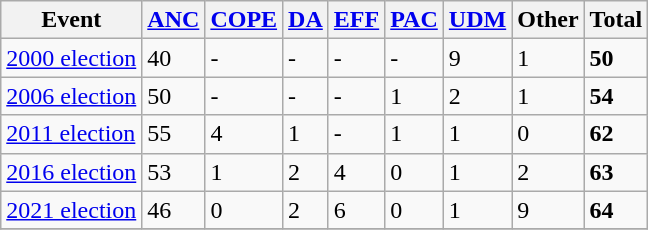<table class="wikitable">
<tr>
<th>Event</th>
<th><a href='#'>ANC</a></th>
<th><a href='#'>COPE</a></th>
<th><a href='#'>DA</a></th>
<th><a href='#'>EFF</a></th>
<th><a href='#'>PAC</a></th>
<th><a href='#'>UDM</a></th>
<th>Other</th>
<th>Total</th>
</tr>
<tr>
<td><a href='#'>2000 election</a></td>
<td>40</td>
<td>-</td>
<td>-</td>
<td>-</td>
<td>-</td>
<td>9</td>
<td>1</td>
<td><strong>50</strong></td>
</tr>
<tr>
<td><a href='#'>2006 election</a></td>
<td>50</td>
<td>-</td>
<td>-</td>
<td>-</td>
<td>1</td>
<td>2</td>
<td>1</td>
<td><strong>54</strong></td>
</tr>
<tr>
<td><a href='#'>2011 election</a></td>
<td>55</td>
<td>4</td>
<td>1</td>
<td>-</td>
<td>1</td>
<td>1</td>
<td>0</td>
<td><strong>62</strong></td>
</tr>
<tr>
<td><a href='#'>2016 election</a></td>
<td>53</td>
<td>1</td>
<td>2</td>
<td>4</td>
<td>0</td>
<td>1</td>
<td>2</td>
<td><strong>63</strong></td>
</tr>
<tr>
<td><a href='#'>2021 election</a></td>
<td>46</td>
<td>0</td>
<td>2</td>
<td>6</td>
<td>0</td>
<td>1</td>
<td>9</td>
<td><strong>64</strong></td>
</tr>
<tr>
</tr>
</table>
